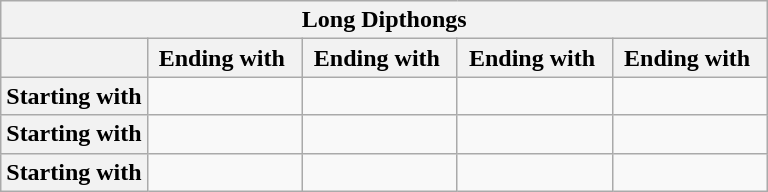<table class="wikitable">
<tr>
<th colspan="5">Long Dipthongs</th>
</tr>
<tr>
<th></th>
<th> Ending with  </th>
<th> Ending with  </th>
<th> Ending with  </th>
<th> Ending with  </th>
</tr>
<tr>
<th>Starting with </th>
<td align="center"></td>
<td> </td>
<td> </td>
<td> </td>
</tr>
<tr>
<th>Starting with </th>
<td> </td>
<td align="center"></td>
<td> </td>
<td> </td>
</tr>
<tr>
<th>Starting with </th>
<td align="center"></td>
<td align="center"></td>
<td align="center"></td>
<td align="center"></td>
</tr>
</table>
